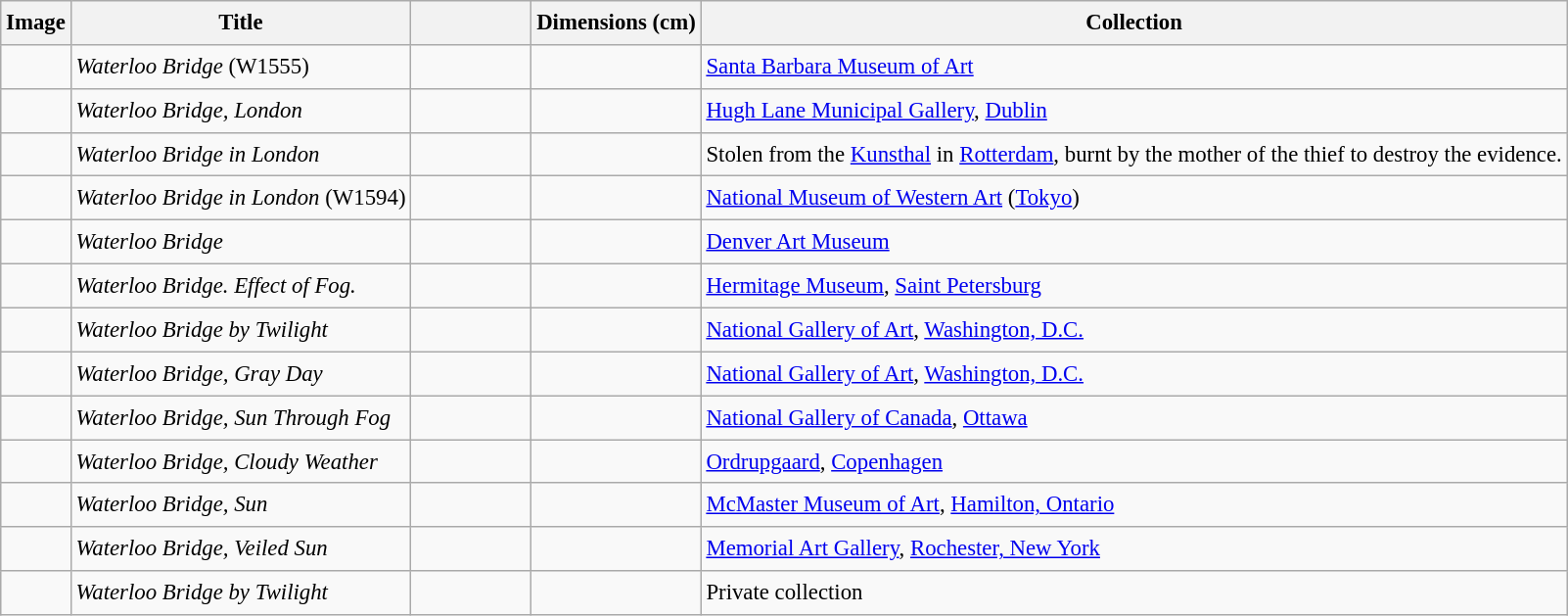<table class="wikitable sortable" style="font-size:95%;border:0px;text-align:left;line-height:150%;">
<tr>
<th>Image</th>
<th>Title</th>
<th width=75px></th>
<th>Dimensions (cm)</th>
<th>Collection</th>
</tr>
<tr ---->
<td></td>
<td><em>Waterloo Bridge</em> (W1555)</td>
<td></td>
<td></td>
<td><a href='#'>Santa Barbara Museum of Art</a></td>
</tr>
<tr ---->
<td></td>
<td><em>Waterloo Bridge, London</em></td>
<td></td>
<td></td>
<td><a href='#'>Hugh Lane Municipal Gallery</a>, <a href='#'>Dublin</a></td>
</tr>
<tr ---->
<td></td>
<td><em>Waterloo Bridge in London</em></td>
<td></td>
<td></td>
<td>Stolen from the <a href='#'>Kunsthal</a> in <a href='#'>Rotterdam</a>, burnt by the mother of the thief to destroy the evidence.</td>
</tr>
<tr ---->
<td></td>
<td><em>Waterloo Bridge in London</em> (W1594)</td>
<td></td>
<td></td>
<td><a href='#'>National Museum of Western Art</a> (<a href='#'>Tokyo</a>)</td>
</tr>
<tr ---->
<td></td>
<td><em>Waterloo Bridge</em></td>
<td></td>
<td></td>
<td><a href='#'>Denver Art Museum</a></td>
</tr>
<tr ---->
<td></td>
<td><em>Waterloo Bridge. Effect of Fog.</em></td>
<td></td>
<td></td>
<td><a href='#'>Hermitage Museum</a>, <a href='#'>Saint Petersburg</a></td>
</tr>
<tr ---->
<td></td>
<td><em>Waterloo Bridge by Twilight</em></td>
<td></td>
<td></td>
<td><a href='#'>National Gallery of Art</a>, <a href='#'>Washington, D.C.</a></td>
</tr>
<tr ---->
<td></td>
<td><em>Waterloo Bridge, Gray Day</em></td>
<td></td>
<td></td>
<td><a href='#'>National Gallery of Art</a>, <a href='#'>Washington, D.C.</a></td>
</tr>
<tr ---->
<td></td>
<td><em>Waterloo Bridge, Sun Through Fog</em></td>
<td></td>
<td></td>
<td><a href='#'>National Gallery of Canada</a>, <a href='#'>Ottawa</a></td>
</tr>
<tr ---->
<td></td>
<td><em>Waterloo Bridge, Cloudy Weather</em></td>
<td></td>
<td></td>
<td><a href='#'>Ordrupgaard</a>, <a href='#'>Copenhagen</a></td>
</tr>
<tr ---->
<td></td>
<td><em>Waterloo Bridge, Sun</em></td>
<td></td>
<td></td>
<td><a href='#'>McMaster Museum of Art</a>, <a href='#'>Hamilton, Ontario</a></td>
</tr>
<tr>
<td></td>
<td><em>Waterloo Bridge, Veiled Sun</em></td>
<td></td>
<td></td>
<td><a href='#'>Memorial Art Gallery</a>, <a href='#'>Rochester, New York</a></td>
</tr>
<tr ---->
<td></td>
<td><em>Waterloo Bridge by Twilight</em></td>
<td></td>
<td></td>
<td>Private collection</td>
</tr>
</table>
